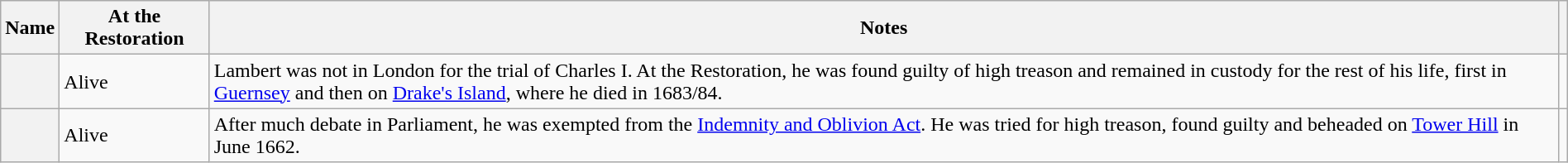<table class="wikitable plainrowheaders sortable" style="margin-right: 0;">
<tr>
<th scope="col">Name</th>
<th scope="col">At the Restoration</th>
<th scope="col" class="unsortable">Notes</th>
<th scope="col" class="unsortable"></th>
</tr>
<tr>
<th scope="row"></th>
<td>Alive</td>
<td>Lambert was not in London for the trial of Charles I. At the Restoration, he was found guilty of high treason and remained in custody for the rest of his life, first in <a href='#'>Guernsey</a> and then on <a href='#'>Drake's Island</a>, where he died in 1683/84.</td>
<td style="text-align: center;"></td>
</tr>
<tr>
<th scope="row"></th>
<td>Alive</td>
<td>After much debate in Parliament, he was exempted from the <a href='#'>Indemnity and Oblivion Act</a>. He was tried for high treason, found guilty and beheaded on <a href='#'>Tower Hill</a> in June 1662.</td>
<td style="text-align: center;"></td>
</tr>
</table>
